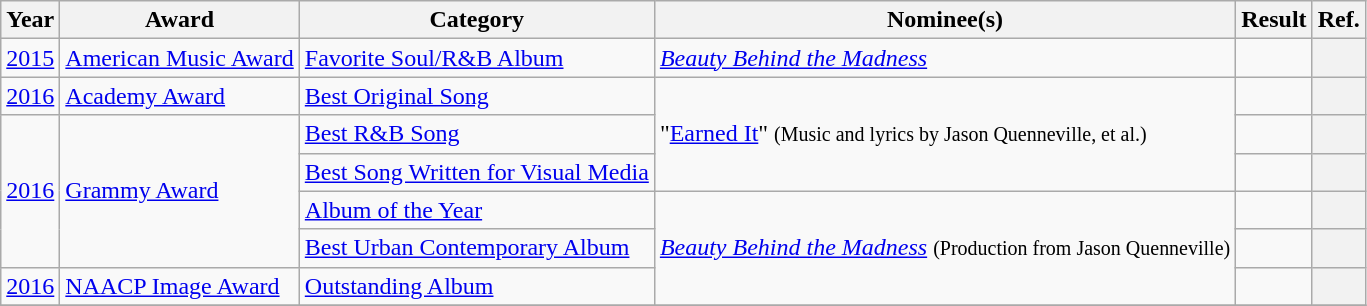<table class="wikitable">
<tr>
<th>Year</th>
<th>Award</th>
<th>Category</th>
<th>Nominee(s)</th>
<th>Result</th>
<th>Ref.</th>
</tr>
<tr>
<td><a href='#'>2015</a></td>
<td><a href='#'>American Music Award</a></td>
<td><a href='#'>Favorite Soul/R&B Album</a></td>
<td><em><a href='#'>Beauty Behind the Madness</a></em></td>
<td></td>
<th align=center></th>
</tr>
<tr>
<td><a href='#'>2016</a></td>
<td><a href='#'>Academy Award</a></td>
<td><a href='#'>Best Original Song</a></td>
<td rowspan="3">"<a href='#'>Earned It</a>" <small>(Music and lyrics by Jason Quenneville, et al.)</small></td>
<td></td>
<th align=center></th>
</tr>
<tr>
<td rowspan="4"><a href='#'>2016</a></td>
<td rowspan="4"><a href='#'>Grammy Award</a></td>
<td><a href='#'>Best R&B Song</a></td>
<td></td>
<th align=center></th>
</tr>
<tr>
<td><a href='#'>Best Song Written for Visual Media</a></td>
<td></td>
<th align=center></th>
</tr>
<tr>
<td><a href='#'>Album of the Year</a></td>
<td rowspan="3"><em><a href='#'>Beauty Behind the Madness</a></em> <small>(Production from Jason Quenneville)</small></td>
<td></td>
<th align=center></th>
</tr>
<tr>
<td><a href='#'>Best Urban Contemporary Album</a></td>
<td></td>
<th align=center></th>
</tr>
<tr>
<td><a href='#'>2016</a></td>
<td><a href='#'>NAACP Image Award</a></td>
<td><a href='#'>Outstanding Album</a></td>
<td></td>
<th align=center></th>
</tr>
<tr>
</tr>
</table>
